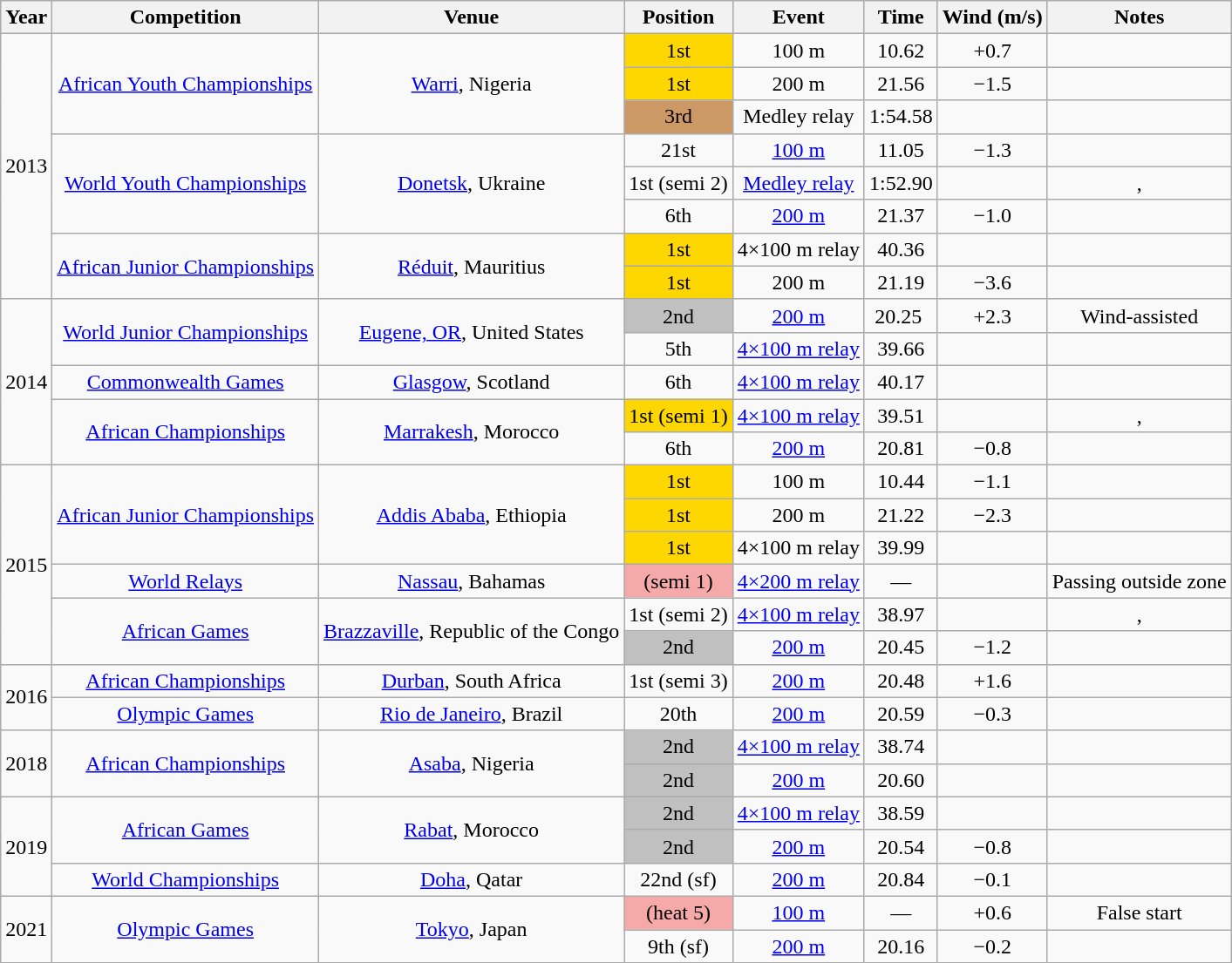<table class="wikitable sortable" style=text-align:center>
<tr>
<th>Year</th>
<th>Competition</th>
<th>Venue</th>
<th>Position</th>
<th>Event</th>
<th>Time</th>
<th>Wind (m/s)</th>
<th>Notes</th>
</tr>
<tr>
<td rowspan=8>2013</td>
<td rowspan=3><a href='#'>African Youth Championships</a></td>
<td rowspan=3><a href='#'>Warri</a>, Nigeria</td>
<td bgcolor=gold>1st</td>
<td>100 m</td>
<td>10.62</td>
<td>+0.7</td>
<td></td>
</tr>
<tr>
<td bgcolor=gold>1st</td>
<td>200 m</td>
<td>21.56</td>
<td>−1.5</td>
<td></td>
</tr>
<tr>
<td bgcolor=cc9966>3rd</td>
<td data-sort-value="800 relay medley">Medley relay</td>
<td data-sort-value=114.58>1:54.58</td>
<td></td>
<td></td>
</tr>
<tr>
<td rowspan=3><a href='#'>World Youth Championships</a></td>
<td rowspan=3><a href='#'>Donetsk</a>, Ukraine</td>
<td>21st</td>
<td><a href='#'>100 m</a></td>
<td>11.05</td>
<td>−1.3</td>
<td></td>
</tr>
<tr>
<td data-sort-value="7th alternate">1st (semi 2)</td>
<td data-sort-value="800 relay medley"><a href='#'>Medley relay</a></td>
<td data-sort-value=112.90>1:52.90</td>
<td></td>
<td>, </td>
</tr>
<tr>
<td>6th</td>
<td><a href='#'>200 m</a></td>
<td>21.37</td>
<td>−1.0</td>
<td></td>
</tr>
<tr>
<td rowspan=2><a href='#'>African Junior Championships</a></td>
<td rowspan=2><a href='#'>Réduit</a>, Mauritius</td>
<td bgcolor=gold>1st</td>
<td data-sort-value="400 relay">4×100 m relay</td>
<td>40.36</td>
<td></td>
<td></td>
</tr>
<tr>
<td bgcolor=gold>1st</td>
<td>200 m</td>
<td>21.19</td>
<td>−3.6</td>
<td></td>
</tr>
<tr>
<td rowspan=5>2014</td>
<td rowspan=2><a href='#'>World Junior Championships</a></td>
<td rowspan=2><a href='#'>Eugene, OR</a>, United States</td>
<td bgcolor=silver>2nd</td>
<td><a href='#'>200 m</a></td>
<td>20.25 </td>
<td>+2.3</td>
<td>Wind-assisted</td>
</tr>
<tr>
<td>5th</td>
<td data-sort-value="400 relay"><a href='#'>4×100 m relay</a></td>
<td>39.66</td>
<td></td>
<td></td>
</tr>
<tr>
<td><a href='#'>Commonwealth Games</a></td>
<td><a href='#'>Glasgow</a>, Scotland</td>
<td>6th</td>
<td data-sort-value="400 relay"><a href='#'>4×100 m relay</a></td>
<td>40.17</td>
<td></td>
<td></td>
</tr>
<tr>
<td rowspan=2><a href='#'>African Championships</a></td>
<td rowspan=2><a href='#'>Marrakesh</a>, Morocco</td>
<td data-sort-value="1st alternate" bgcolor=gold>1st (semi 1)</td>
<td data-sort-value="400 relay"><a href='#'>4×100 m relay</a></td>
<td>39.51</td>
<td></td>
<td>, </td>
</tr>
<tr>
<td>6th</td>
<td><a href='#'>200 m</a></td>
<td>20.81</td>
<td>−0.8</td>
<td></td>
</tr>
<tr>
<td rowspan=6>2015</td>
<td rowspan=3><a href='#'>African Junior Championships</a></td>
<td rowspan=3><a href='#'>Addis Ababa</a>, Ethiopia</td>
<td bgcolor=gold>1st</td>
<td>100 m</td>
<td>10.44</td>
<td>−1.1</td>
<td></td>
</tr>
<tr>
<td bgcolor=gold>1st</td>
<td>200 m</td>
<td>21.22</td>
<td>−2.3</td>
<td></td>
</tr>
<tr>
<td bgcolor=gold>1st</td>
<td data-sort-value="400 relay">4×100 m relay</td>
<td>39.99</td>
<td></td>
<td></td>
</tr>
<tr>
<td><a href='#'>World Relays</a></td>
<td><a href='#'>Nassau</a>, Bahamas</td>
<td bgcolor=f5a9a9> (semi 1)</td>
<td data-sort-value="800 relay"><a href='#'>4×200 m relay</a></td>
<td data-sort-value=9999>—</td>
<td></td>
<td>Passing outside zone</td>
</tr>
<tr>
<td rowspan=2><a href='#'>African Games</a></td>
<td rowspan=2><a href='#'>Brazzaville</a>, Republic of the Congo</td>
<td data-sort-value="8th alternate">1st (semi 2)</td>
<td data-sort-value="400 relay"><a href='#'>4×100 m relay</a></td>
<td>38.97</td>
<td></td>
<td>, </td>
</tr>
<tr>
<td bgcolor=silver>2nd</td>
<td><a href='#'>200 m</a></td>
<td>20.45</td>
<td>−1.2</td>
<td></td>
</tr>
<tr>
<td rowspan=2>2016</td>
<td><a href='#'>African Championships</a></td>
<td><a href='#'>Durban</a>, South Africa</td>
<td data-sort-value="8th DNS">1st (semi 3)</td>
<td><a href='#'>200 m</a></td>
<td>20.48</td>
<td>+1.6</td>
<td></td>
</tr>
<tr>
<td><a href='#'>Olympic Games</a></td>
<td><a href='#'>Rio de Janeiro</a>, Brazil</td>
<td>20th</td>
<td><a href='#'>200 m</a></td>
<td>20.59</td>
<td>−0.3</td>
<td></td>
</tr>
<tr>
<td rowspan=2>2018</td>
<td rowspan=2><a href='#'>African Championships</a></td>
<td rowspan=2><a href='#'>Asaba</a>, Nigeria</td>
<td bgcolor=silver>2nd</td>
<td data-sort-value="400 relay"><a href='#'>4×100 m relay</a></td>
<td>38.74</td>
<td></td>
<td></td>
</tr>
<tr>
<td bgcolor=silver>2nd</td>
<td><a href='#'>200 m</a></td>
<td>20.60</td>
<td data-sort-value=+99.9></td>
<td></td>
</tr>
<tr>
<td rowspan=3>2019</td>
<td rowspan=2><a href='#'>African Games</a></td>
<td rowspan=2><a href='#'>Rabat</a>, Morocco</td>
<td bgcolor=silver>2nd</td>
<td data-sort-value="400 relay"><a href='#'>4×100 m relay</a></td>
<td>38.59</td>
<td></td>
<td></td>
</tr>
<tr>
<td bgcolor=silver>2nd</td>
<td><a href='#'>200 m</a></td>
<td>20.54</td>
<td>−0.8</td>
<td></td>
</tr>
<tr>
<td><a href='#'>World Championships</a></td>
<td><a href='#'>Doha</a>, Qatar</td>
<td>22nd (sf)</td>
<td><a href='#'>200 m</a></td>
<td>20.84</td>
<td>−0.1</td>
<td></td>
</tr>
<tr>
<td rowspan=2>2021</td>
<td rowspan=2><a href='#'>Olympic Games</a></td>
<td rowspan=2><a href='#'>Tokyo</a>, Japan</td>
<td bgcolor=f5a9a9> (heat 5)</td>
<td><a href='#'>100 m</a></td>
<td data-sort-value=9999>—</td>
<td>+0.6</td>
<td>False start</td>
</tr>
<tr>
<td>9th (sf)</td>
<td><a href='#'>200 m</a></td>
<td>20.16</td>
<td>−0.2</td>
<td></td>
</tr>
</table>
